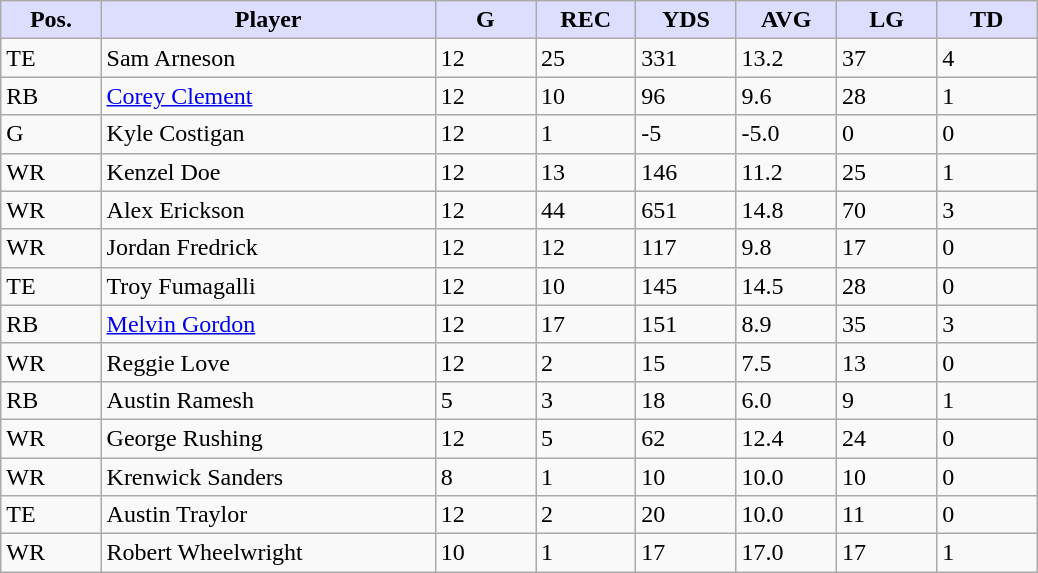<table class="wikitable sortable">
<tr>
<th style="background:#ddf; width:6%;">Pos.</th>
<th style="background:#ddf; width:20%;">Player</th>
<th style="background:#ddf; width:6%;">G</th>
<th style="background:#ddf; width:6%;">REC</th>
<th style="background:#ddf; width:6%;">YDS</th>
<th style="background:#ddf; width:6%;">AVG</th>
<th style="background:#ddf; width:6%;">LG</th>
<th style="background:#ddf; width:6%;">TD</th>
</tr>
<tr>
<td>TE</td>
<td>Sam Arneson</td>
<td>12</td>
<td>25</td>
<td>331</td>
<td>13.2</td>
<td>37</td>
<td>4</td>
</tr>
<tr>
<td>RB</td>
<td><a href='#'>Corey Clement</a></td>
<td>12</td>
<td>10</td>
<td>96</td>
<td>9.6</td>
<td>28</td>
<td>1</td>
</tr>
<tr>
<td>G</td>
<td>Kyle Costigan</td>
<td>12</td>
<td>1</td>
<td>-5</td>
<td>-5.0</td>
<td>0</td>
<td>0</td>
</tr>
<tr>
<td>WR</td>
<td>Kenzel Doe</td>
<td>12</td>
<td>13</td>
<td>146</td>
<td>11.2</td>
<td>25</td>
<td>1</td>
</tr>
<tr>
<td>WR</td>
<td>Alex Erickson</td>
<td>12</td>
<td>44</td>
<td>651</td>
<td>14.8</td>
<td>70</td>
<td>3</td>
</tr>
<tr>
<td>WR</td>
<td>Jordan Fredrick</td>
<td>12</td>
<td>12</td>
<td>117</td>
<td>9.8</td>
<td>17</td>
<td>0</td>
</tr>
<tr>
<td>TE</td>
<td>Troy Fumagalli</td>
<td>12</td>
<td>10</td>
<td>145</td>
<td>14.5</td>
<td>28</td>
<td>0</td>
</tr>
<tr>
<td>RB</td>
<td><a href='#'>Melvin Gordon</a></td>
<td>12</td>
<td>17</td>
<td>151</td>
<td>8.9</td>
<td>35</td>
<td>3</td>
</tr>
<tr>
<td>WR</td>
<td>Reggie Love</td>
<td>12</td>
<td>2</td>
<td>15</td>
<td>7.5</td>
<td>13</td>
<td>0</td>
</tr>
<tr>
<td>RB</td>
<td>Austin Ramesh</td>
<td>5</td>
<td>3</td>
<td>18</td>
<td>6.0</td>
<td>9</td>
<td>1</td>
</tr>
<tr>
<td>WR</td>
<td>George Rushing</td>
<td>12</td>
<td>5</td>
<td>62</td>
<td>12.4</td>
<td>24</td>
<td>0</td>
</tr>
<tr>
<td>WR</td>
<td>Krenwick Sanders</td>
<td>8</td>
<td>1</td>
<td>10</td>
<td>10.0</td>
<td>10</td>
<td>0</td>
</tr>
<tr>
<td>TE</td>
<td>Austin Traylor</td>
<td>12</td>
<td>2</td>
<td>20</td>
<td>10.0</td>
<td>11</td>
<td>0</td>
</tr>
<tr>
<td>WR</td>
<td>Robert Wheelwright</td>
<td>10</td>
<td>1</td>
<td>17</td>
<td>17.0</td>
<td>17</td>
<td>1</td>
</tr>
</table>
